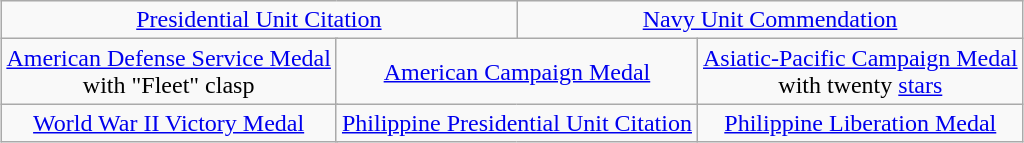<table class="wikitable" style="margin:1em auto; text-align:center;">
<tr>
<td colspan=3><a href='#'>Presidential Unit Citation</a></td>
<td colspan=3><a href='#'>Navy Unit Commendation</a></td>
</tr>
<tr>
<td colspan=2><a href='#'>American Defense Service Medal</a><br>with "Fleet" clasp</td>
<td colspan=2><a href='#'>American Campaign Medal</a></td>
<td colspan=2><a href='#'>Asiatic-Pacific Campaign Medal</a><br>with twenty <a href='#'>stars</a></td>
</tr>
<tr>
<td colspan=2><a href='#'>World War II Victory Medal</a></td>
<td colspan=2><a href='#'>Philippine Presidential Unit Citation</a></td>
<td colspan=2><a href='#'>Philippine Liberation Medal</a></td>
</tr>
</table>
